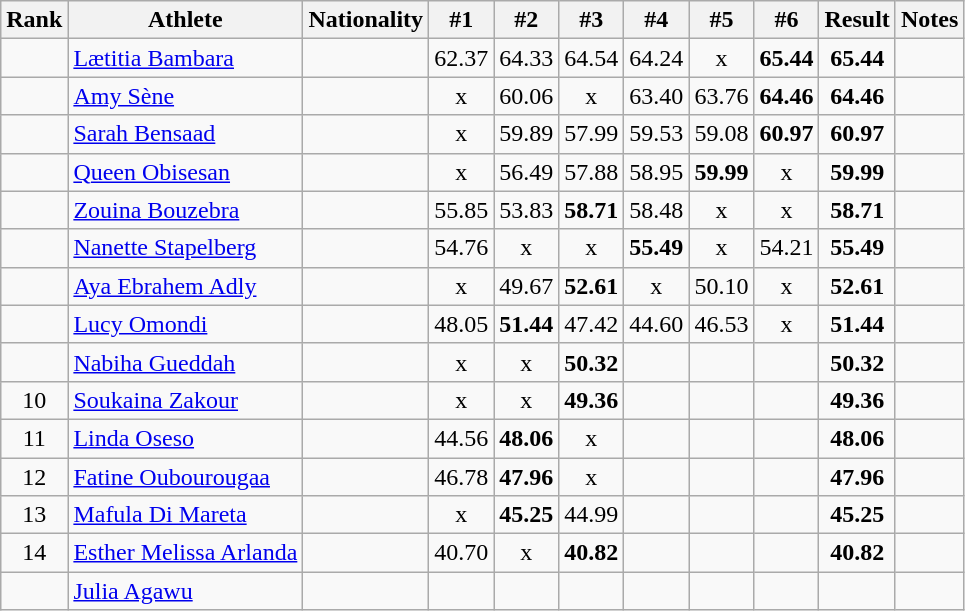<table class="wikitable sortable" style="text-align:center">
<tr>
<th>Rank</th>
<th>Athlete</th>
<th>Nationality</th>
<th>#1</th>
<th>#2</th>
<th>#3</th>
<th>#4</th>
<th>#5</th>
<th>#6</th>
<th>Result</th>
<th>Notes</th>
</tr>
<tr>
<td></td>
<td align="left"><a href='#'>Lætitia Bambara</a></td>
<td align=left></td>
<td>62.37</td>
<td>64.33</td>
<td>64.54</td>
<td>64.24</td>
<td>x</td>
<td><strong>65.44</strong></td>
<td><strong>65.44</strong></td>
<td></td>
</tr>
<tr>
<td></td>
<td align="left"><a href='#'>Amy Sène</a></td>
<td align=left></td>
<td>x</td>
<td>60.06</td>
<td>x</td>
<td>63.40</td>
<td>63.76</td>
<td><strong>64.46</strong></td>
<td><strong>64.46</strong></td>
<td></td>
</tr>
<tr>
<td></td>
<td align="left"><a href='#'>Sarah Bensaad</a></td>
<td align=left></td>
<td>x</td>
<td>59.89</td>
<td>57.99</td>
<td>59.53</td>
<td>59.08</td>
<td><strong>60.97</strong></td>
<td><strong>60.97</strong></td>
<td></td>
</tr>
<tr>
<td></td>
<td align="left"><a href='#'>Queen Obisesan</a></td>
<td align=left></td>
<td>x</td>
<td>56.49</td>
<td>57.88</td>
<td>58.95</td>
<td><strong>59.99</strong></td>
<td>x</td>
<td><strong>59.99</strong></td>
<td></td>
</tr>
<tr>
<td></td>
<td align="left"><a href='#'>Zouina Bouzebra</a></td>
<td align=left></td>
<td>55.85</td>
<td>53.83</td>
<td><strong>58.71</strong></td>
<td>58.48</td>
<td>x</td>
<td>x</td>
<td><strong>58.71</strong></td>
<td></td>
</tr>
<tr>
<td></td>
<td align="left"><a href='#'>Nanette Stapelberg</a></td>
<td align=left></td>
<td>54.76</td>
<td>x</td>
<td>x</td>
<td><strong>55.49</strong></td>
<td>x</td>
<td>54.21</td>
<td><strong>55.49</strong></td>
<td></td>
</tr>
<tr>
<td></td>
<td align="left"><a href='#'>Aya Ebrahem Adly</a></td>
<td align=left></td>
<td>x</td>
<td>49.67</td>
<td><strong>52.61</strong></td>
<td>x</td>
<td>50.10</td>
<td>x</td>
<td><strong>52.61</strong></td>
<td></td>
</tr>
<tr>
<td></td>
<td align="left"><a href='#'>Lucy Omondi</a></td>
<td align=left></td>
<td>48.05</td>
<td><strong>51.44</strong></td>
<td>47.42</td>
<td>44.60</td>
<td>46.53</td>
<td>x</td>
<td><strong>51.44</strong></td>
<td></td>
</tr>
<tr>
<td></td>
<td align="left"><a href='#'>Nabiha Gueddah</a></td>
<td align=left></td>
<td>x</td>
<td>x</td>
<td><strong>50.32</strong></td>
<td></td>
<td></td>
<td></td>
<td><strong>50.32</strong></td>
<td></td>
</tr>
<tr>
<td>10</td>
<td align="left"><a href='#'>Soukaina Zakour</a></td>
<td align=left></td>
<td>x</td>
<td>x</td>
<td><strong>49.36</strong></td>
<td></td>
<td></td>
<td></td>
<td><strong>49.36</strong></td>
<td></td>
</tr>
<tr>
<td>11</td>
<td align="left"><a href='#'>Linda Oseso</a></td>
<td align=left></td>
<td>44.56</td>
<td><strong>48.06</strong></td>
<td>x</td>
<td></td>
<td></td>
<td></td>
<td><strong>48.06</strong></td>
<td></td>
</tr>
<tr>
<td>12</td>
<td align="left"><a href='#'>Fatine Oubourougaa</a></td>
<td align=left></td>
<td>46.78</td>
<td><strong>47.96</strong></td>
<td>x</td>
<td></td>
<td></td>
<td></td>
<td><strong>47.96</strong></td>
<td></td>
</tr>
<tr>
<td>13</td>
<td align="left"><a href='#'>Mafula Di Mareta</a></td>
<td align=left></td>
<td>x</td>
<td><strong>45.25</strong></td>
<td>44.99</td>
<td></td>
<td></td>
<td></td>
<td><strong>45.25</strong></td>
<td></td>
</tr>
<tr>
<td>14</td>
<td align="left"><a href='#'>Esther Melissa Arlanda</a></td>
<td align=left></td>
<td>40.70</td>
<td>x</td>
<td><strong>40.82</strong></td>
<td></td>
<td></td>
<td></td>
<td><strong>40.82</strong></td>
<td></td>
</tr>
<tr>
<td></td>
<td align="left"><a href='#'>Julia Agawu</a></td>
<td align=left></td>
<td></td>
<td></td>
<td></td>
<td></td>
<td></td>
<td></td>
<td><strong></strong></td>
<td></td>
</tr>
</table>
